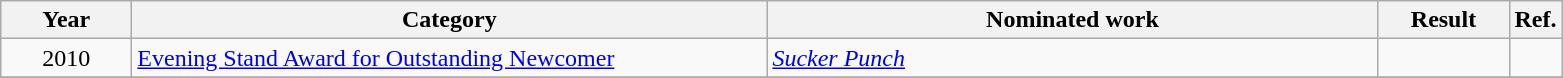<table class=wikitable>
<tr>
<th scope="col" style="width:5em;">Year</th>
<th scope="col" style="width:26em;">Category</th>
<th scope="col" style="width:25em;">Nominated work</th>
<th scope="col" style="width:5em;">Result</th>
<th>Ref.</th>
</tr>
<tr>
<td style="text-align:center;">2010</td>
<td><a href='#'>Evening Stand Award for Outstanding Newcomer</a></td>
<td><em><a href='#'>Sucker Punch</a></em></td>
<td></td>
<td></td>
</tr>
<tr>
</tr>
</table>
